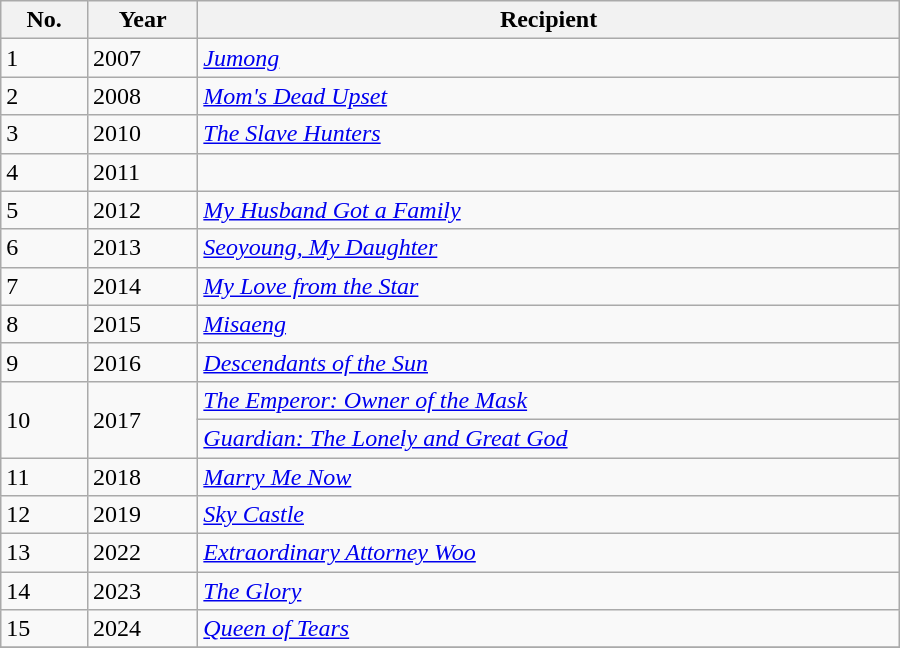<table class="wikitable" style="width:600px">
<tr>
<th>No.</th>
<th>Year</th>
<th>Recipient</th>
</tr>
<tr>
<td>1</td>
<td>2007</td>
<td><em><a href='#'>Jumong</a></em></td>
</tr>
<tr>
<td>2</td>
<td>2008</td>
<td><em><a href='#'>Mom's Dead Upset</a></em></td>
</tr>
<tr>
<td>3</td>
<td>2010</td>
<td><em><a href='#'>The Slave Hunters</a></em></td>
</tr>
<tr>
<td>4</td>
<td>2011</td>
<td></td>
</tr>
<tr>
<td>5</td>
<td>2012</td>
<td><em><a href='#'>My Husband Got a Family</a></em></td>
</tr>
<tr>
<td>6</td>
<td>2013</td>
<td><em><a href='#'>Seoyoung, My Daughter</a></em></td>
</tr>
<tr>
<td>7</td>
<td>2014</td>
<td><em><a href='#'>My Love from the Star</a></em></td>
</tr>
<tr>
<td>8</td>
<td>2015</td>
<td><em><a href='#'>Misaeng</a></em></td>
</tr>
<tr>
<td>9</td>
<td>2016</td>
<td><em><a href='#'>Descendants of the Sun</a></em></td>
</tr>
<tr>
<td rowspan=2>10</td>
<td rowspan=2>2017</td>
<td><em><a href='#'>The Emperor: Owner of the Mask</a></em></td>
</tr>
<tr>
<td><em><a href='#'>Guardian: The Lonely and Great God</a></em></td>
</tr>
<tr>
<td>11</td>
<td>2018</td>
<td><em><a href='#'>Marry Me Now</a></em></td>
</tr>
<tr>
<td>12</td>
<td>2019</td>
<td><em><a href='#'>Sky Castle</a></em></td>
</tr>
<tr>
<td>13</td>
<td>2022</td>
<td><em><a href='#'>Extraordinary Attorney Woo</a></em></td>
</tr>
<tr>
<td>14</td>
<td>2023</td>
<td><em><a href='#'>The Glory</a></em></td>
</tr>
<tr>
<td>15</td>
<td>2024</td>
<td><em><a href='#'>Queen of Tears</a></em></td>
</tr>
<tr>
</tr>
</table>
